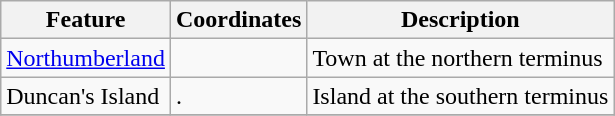<table class="wikitable">
<tr>
<th>Feature</th>
<th>Coordinates</th>
<th>Description</th>
</tr>
<tr>
<td><a href='#'>Northumberland</a></td>
<td></td>
<td>Town at the northern terminus</td>
</tr>
<tr>
<td>Duncan's Island</td>
<td>.</td>
<td>Island at the southern terminus</td>
</tr>
<tr>
</tr>
</table>
